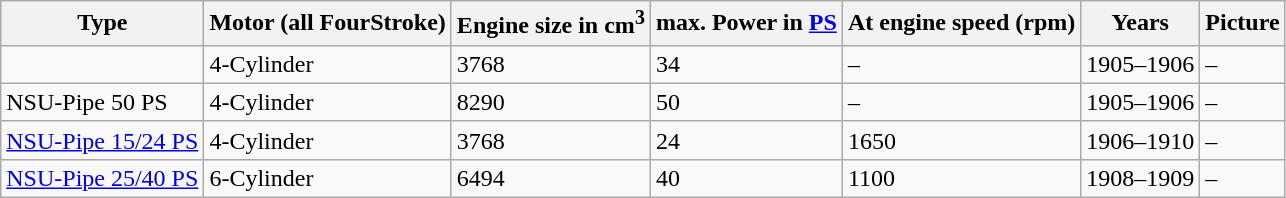<table class="wikitable">
<tr class=" background color 5">
<th>Type</th>
<th>Motor (all FourStroke)</th>
<th>Engine size in cm<sup>3</sup></th>
<th>max. Power in <a href='#'>PS</a></th>
<th>At engine speed (rpm)</th>
<th>Years</th>
<th>Picture</th>
</tr>
<tr>
<td></td>
<td>4-Cylinder</td>
<td>3768</td>
<td>34</td>
<td>–</td>
<td>1905–1906</td>
<td>–</td>
</tr>
<tr>
<td>NSU-Pipe 50 PS</td>
<td>4-Cylinder</td>
<td>8290</td>
<td>50</td>
<td>–</td>
<td>1905–1906</td>
<td>–</td>
</tr>
<tr>
<td><a href='#'>NSU-Pipe 15/24 PS</a></td>
<td>4-Cylinder</td>
<td>3768</td>
<td>24</td>
<td>1650</td>
<td>1906–1910</td>
<td>–</td>
</tr>
<tr>
<td><a href='#'>NSU-Pipe 25/40 PS</a></td>
<td>6-Cylinder</td>
<td>6494</td>
<td>40</td>
<td>1100</td>
<td>1908–1909</td>
<td>–</td>
</tr>
</table>
